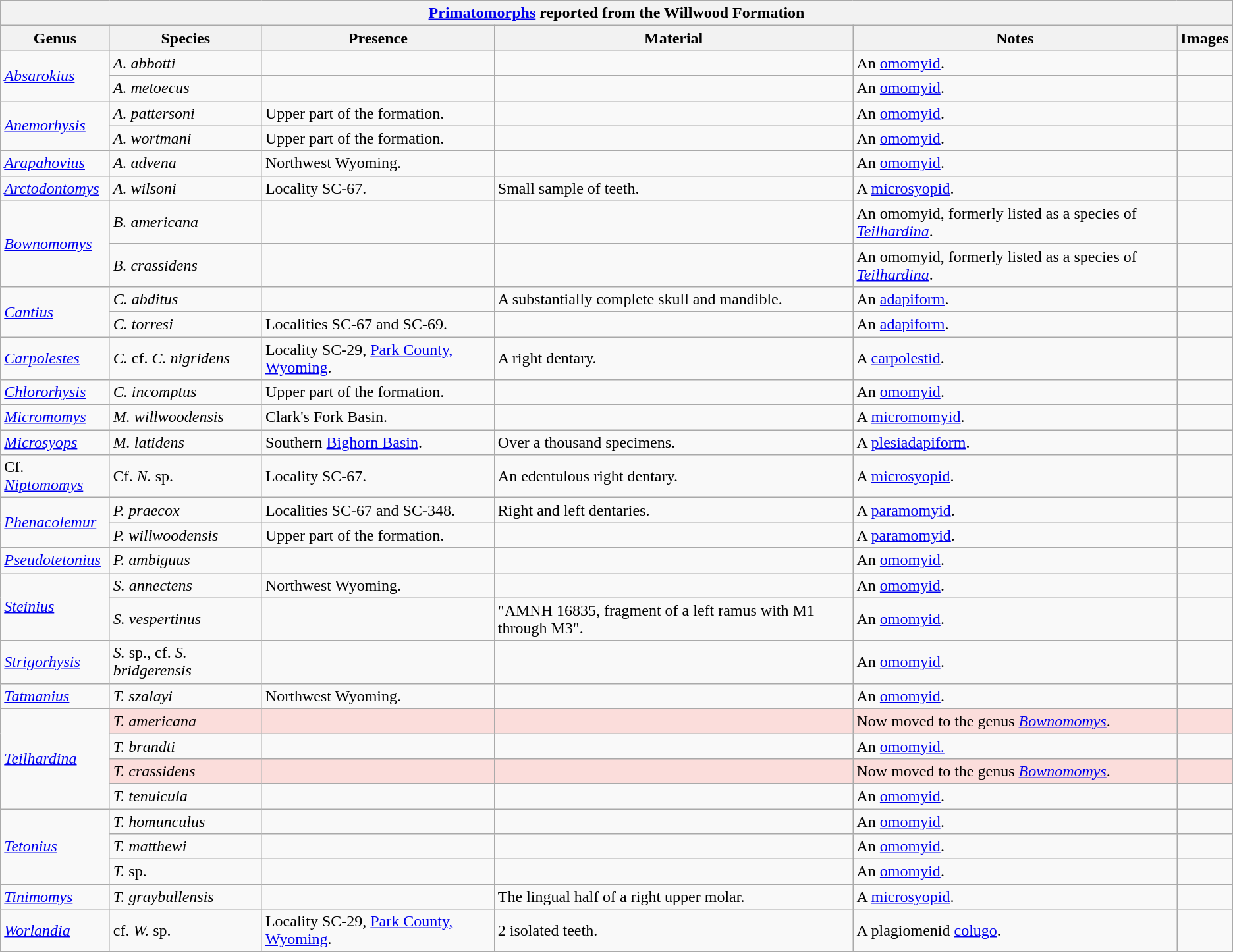<table class="wikitable" align="center">
<tr>
<th colspan="6" align="center"><strong><a href='#'>Primatomorphs</a> reported from the Willwood Formation</strong></th>
</tr>
<tr>
<th>Genus</th>
<th>Species</th>
<th>Presence</th>
<th><strong>Material</strong></th>
<th>Notes</th>
<th>Images</th>
</tr>
<tr>
<td rowspan=2><em><a href='#'>Absarokius</a></em></td>
<td><em>A. abbotti</em></td>
<td></td>
<td></td>
<td>An <a href='#'>omomyid</a>.</td>
<td></td>
</tr>
<tr>
<td><em>A. metoecus</em></td>
<td></td>
<td></td>
<td>An <a href='#'>omomyid</a>.</td>
<td></td>
</tr>
<tr>
<td rowspan=2><em><a href='#'>Anemorhysis</a></em></td>
<td><em>A. pattersoni</em></td>
<td>Upper part of the formation.</td>
<td></td>
<td>An <a href='#'>omomyid</a>.</td>
<td></td>
</tr>
<tr>
<td><em>A. wortmani</em></td>
<td>Upper part of the formation.</td>
<td></td>
<td>An <a href='#'>omomyid</a>.</td>
<td></td>
</tr>
<tr>
<td><em><a href='#'>Arapahovius</a></em></td>
<td><em>A. advena</em></td>
<td>Northwest Wyoming.</td>
<td></td>
<td>An <a href='#'>omomyid</a>.</td>
<td></td>
</tr>
<tr>
<td><em><a href='#'>Arctodontomys</a></em></td>
<td><em>A. wilsoni</em></td>
<td>Locality SC-67.</td>
<td>Small sample of teeth.</td>
<td>A <a href='#'>microsyopid</a>.</td>
<td></td>
</tr>
<tr>
<td rowspan=2><em><a href='#'>Bownomomys</a></em></td>
<td><em>B. americana</em></td>
<td></td>
<td></td>
<td>An omomyid, formerly listed as a species of <em><a href='#'>Teilhardina</a></em>.</td>
<td></td>
</tr>
<tr>
<td><em>B. crassidens</em></td>
<td></td>
<td></td>
<td>An omomyid, formerly listed as a species of <em><a href='#'>Teilhardina</a></em>.</td>
<td></td>
</tr>
<tr>
<td rowspan=2><em><a href='#'>Cantius</a></em></td>
<td><em>C. abditus</em></td>
<td></td>
<td>A substantially complete skull and mandible.</td>
<td>An <a href='#'>adapiform</a>.</td>
<td></td>
</tr>
<tr>
<td><em>C. torresi</em></td>
<td>Localities SC-67 and SC-69.</td>
<td></td>
<td>An <a href='#'>adapiform</a>.</td>
<td></td>
</tr>
<tr>
<td><em><a href='#'>Carpolestes</a></em></td>
<td><em>C.</em> cf. <em>C. nigridens</em></td>
<td>Locality SC-29, <a href='#'>Park County, Wyoming</a>.</td>
<td>A right dentary.</td>
<td>A <a href='#'>carpolestid</a>.</td>
<td></td>
</tr>
<tr>
<td><em><a href='#'>Chlororhysis</a></em></td>
<td><em>C. incomptus</em></td>
<td>Upper part of the formation.</td>
<td></td>
<td>An <a href='#'>omomyid</a>.</td>
<td></td>
</tr>
<tr>
<td><em><a href='#'>Micromomys</a></em></td>
<td><em>M. willwoodensis</em></td>
<td>Clark's Fork Basin.</td>
<td></td>
<td>A <a href='#'>micromomyid</a>.</td>
<td></td>
</tr>
<tr>
<td><em><a href='#'>Microsyops</a></em></td>
<td><em>M. latidens</em></td>
<td>Southern <a href='#'>Bighorn Basin</a>.</td>
<td>Over a thousand specimens.</td>
<td>A <a href='#'>plesiadapiform</a>.</td>
<td></td>
</tr>
<tr>
<td>Cf. <em><a href='#'>Niptomomys</a></em></td>
<td>Cf. <em>N.</em> sp.</td>
<td>Locality SC-67.</td>
<td>An edentulous right dentary.</td>
<td>A <a href='#'>microsyopid</a>.</td>
<td></td>
</tr>
<tr>
<td rowspan=2><em><a href='#'>Phenacolemur</a></em></td>
<td><em>P. praecox</em></td>
<td>Localities SC-67 and SC-348.</td>
<td>Right and left dentaries.</td>
<td>A <a href='#'>paramomyid</a>.</td>
<td></td>
</tr>
<tr>
<td><em>P. willwoodensis</em></td>
<td>Upper part of the formation.</td>
<td></td>
<td>A <a href='#'>paramomyid</a>.</td>
<td></td>
</tr>
<tr>
<td><em><a href='#'>Pseudotetonius</a></em></td>
<td><em>P. ambiguus</em></td>
<td></td>
<td></td>
<td>An <a href='#'>omomyid</a>.</td>
<td></td>
</tr>
<tr>
<td rowspan=2><em><a href='#'>Steinius</a></em></td>
<td><em>S. annectens</em></td>
<td>Northwest Wyoming.</td>
<td></td>
<td>An <a href='#'>omomyid</a>.</td>
<td></td>
</tr>
<tr>
<td><em>S. vespertinus</em></td>
<td></td>
<td>"AMNH 16835, fragment of a left ramus with M1 through M3".</td>
<td>An <a href='#'>omomyid</a>.</td>
<td></td>
</tr>
<tr>
<td><em><a href='#'>Strigorhysis</a></em></td>
<td><em>S.</em> sp., cf. <em>S. bridgerensis</em></td>
<td></td>
<td></td>
<td>An <a href='#'>omomyid</a>.</td>
<td></td>
</tr>
<tr>
<td><em><a href='#'>Tatmanius</a></em></td>
<td><em>T. szalayi</em></td>
<td>Northwest Wyoming.</td>
<td></td>
<td>An <a href='#'>omomyid</a>.</td>
<td></td>
</tr>
<tr>
<td rowspan=4><em><a href='#'>Teilhardina</a></em></td>
<td style="background:#fbdddb;"><em>T. americana</em></td>
<td style="background:#fbdddb;"></td>
<td style="background:#fbdddb;"></td>
<td style="background:#fbdddb;">Now moved to the genus <em><a href='#'>Bownomomys</a></em>.</td>
<td style="background:#fbdddb;"></td>
</tr>
<tr>
<td><em>T. brandti</em></td>
<td></td>
<td></td>
<td>An <a href='#'>omomyid.</a></td>
<td></td>
</tr>
<tr>
<td style="background:#fbdddb;"><em>T. crassidens</em></td>
<td style="background:#fbdddb;"></td>
<td style="background:#fbdddb;"></td>
<td style="background:#fbdddb;">Now moved to the genus <em><a href='#'>Bownomomys</a></em>.</td>
<td style="background:#fbdddb;"></td>
</tr>
<tr>
<td><em>T. tenuicula</em></td>
<td></td>
<td></td>
<td>An <a href='#'>omomyid</a>.</td>
<td></td>
</tr>
<tr>
<td rowspan=3><em><a href='#'>Tetonius</a></em></td>
<td><em>T. homunculus</em></td>
<td></td>
<td></td>
<td>An <a href='#'>omomyid</a>.</td>
<td></td>
</tr>
<tr>
<td><em>T. matthewi</em></td>
<td></td>
<td></td>
<td>An <a href='#'>omomyid</a>.</td>
<td></td>
</tr>
<tr>
<td><em>T.</em> sp.</td>
<td></td>
<td></td>
<td>An <a href='#'>omomyid</a>.</td>
<td></td>
</tr>
<tr>
<td><em><a href='#'>Tinimomys</a></em></td>
<td><em>T. graybullensis</em></td>
<td></td>
<td>The lingual half of a right upper molar.</td>
<td>A <a href='#'>microsyopid</a>.</td>
<td></td>
</tr>
<tr>
<td><em><a href='#'>Worlandia</a></em></td>
<td>cf. <em>W.</em> sp.</td>
<td>Locality SC-29, <a href='#'>Park County, Wyoming</a>.</td>
<td>2 isolated teeth.</td>
<td>A plagiomenid <a href='#'>colugo</a>.</td>
<td></td>
</tr>
<tr>
</tr>
</table>
